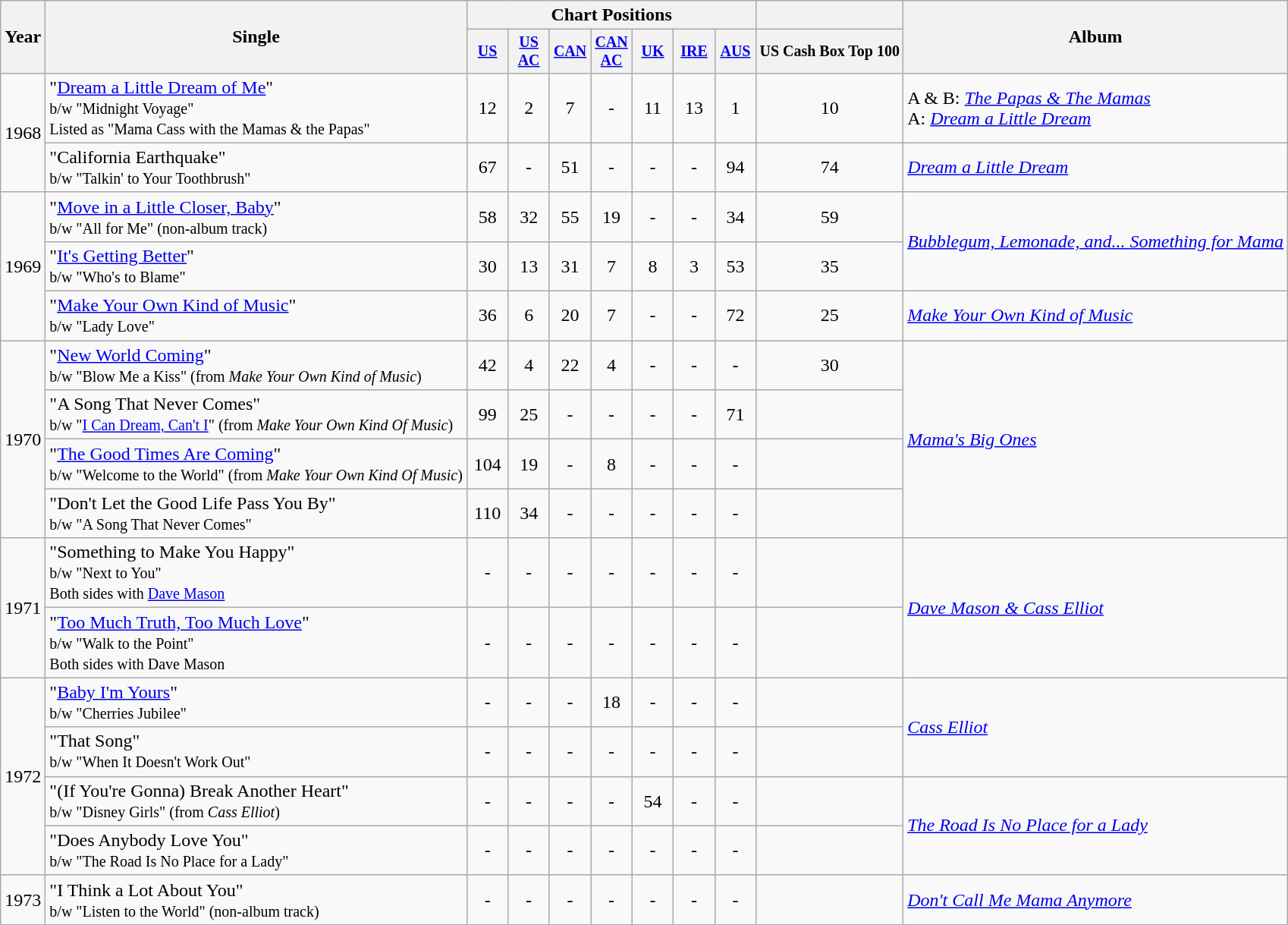<table class="wikitable" style="text-align:center;">
<tr>
<th rowspan="2">Year</th>
<th rowspan="2">Single</th>
<th colspan="7">Chart Positions</th>
<th></th>
<th rowspan="2">Album</th>
</tr>
<tr style="font-size:smaller;">
<th style="width:30px;"><a href='#'>US</a></th>
<th style="width:30px;"><a href='#'>US<br>AC</a></th>
<th style="width:30px;"><a href='#'>CAN</a></th>
<th style="width:30px;"><a href='#'>CAN<br>AC</a></th>
<th style="width:30px;"><a href='#'>UK</a></th>
<th style="width:30px;"><a href='#'>IRE</a></th>
<th style="width:30px;"><a href='#'>AUS</a></th>
<th>US Cash Box Top 100</th>
</tr>
<tr>
<td rowspan="2">1968</td>
<td style="text-align:left;">"<a href='#'>Dream a Little Dream of Me</a>"<br><small>b/w "Midnight Voyage"<br>Listed as "Mama Cass with the Mamas & the Papas"</small></td>
<td>12</td>
<td>2</td>
<td>7</td>
<td>-</td>
<td>11</td>
<td>13</td>
<td>1</td>
<td>10</td>
<td align="left">A & B: <em><a href='#'>The Papas & The Mamas</a></em> <br> A: <em><a href='#'>Dream a Little Dream</a></em></td>
</tr>
<tr>
<td style="text-align:left;">"California Earthquake"<br><small>b/w "Talkin' to Your Toothbrush"</small></td>
<td>67</td>
<td>-</td>
<td>51</td>
<td>-</td>
<td>-</td>
<td>-</td>
<td>94</td>
<td>74</td>
<td align="left"><em><a href='#'>Dream a Little Dream</a></em></td>
</tr>
<tr>
<td rowspan="3">1969</td>
<td style="text-align:left;">"<a href='#'>Move in a Little Closer, Baby</a>"<br><small>b/w "All for Me" (non-album track)</small></td>
<td>58</td>
<td>32</td>
<td>55</td>
<td>19</td>
<td>-</td>
<td>-</td>
<td>34</td>
<td>59</td>
<td rowspan="2" style="text-align:left;"><em><a href='#'>Bubblegum, Lemonade, and... Something for Mama</a></em></td>
</tr>
<tr>
<td style="text-align:left;">"<a href='#'>It's Getting Better</a>"<br><small>b/w "Who's to Blame"</small></td>
<td>30</td>
<td>13</td>
<td>31</td>
<td>7</td>
<td>8</td>
<td>3</td>
<td>53</td>
<td>35</td>
</tr>
<tr>
<td style="text-align:left;">"<a href='#'>Make Your Own Kind of Music</a>"<br><small>b/w "Lady Love"</small></td>
<td>36</td>
<td>6</td>
<td>20</td>
<td>7</td>
<td>-</td>
<td>-</td>
<td>72</td>
<td>25</td>
<td align="left"><em><a href='#'>Make Your Own Kind of Music</a></em></td>
</tr>
<tr>
<td rowspan="4">1970</td>
<td style="text-align:left;">"<a href='#'>New World Coming</a>"<br><small>b/w "Blow Me a Kiss" (from <em>Make Your Own Kind of Music</em>)</small></td>
<td>42</td>
<td>4</td>
<td>22</td>
<td>4</td>
<td>-</td>
<td>-</td>
<td>-</td>
<td>30</td>
<td style="text-align:left;" rowspan="4"><em><a href='#'>Mama's Big Ones</a></em></td>
</tr>
<tr>
<td style="text-align:left;">"A Song That Never Comes"<br><small>b/w "<a href='#'>I Can Dream, Can't I</a>" (from <em>Make Your Own Kind Of Music</em>)</small></td>
<td>99</td>
<td>25</td>
<td>-</td>
<td>-</td>
<td>-</td>
<td>-</td>
<td>71</td>
<td></td>
</tr>
<tr>
<td style="text-align:left;">"<a href='#'>The Good Times Are Coming</a>"<br><small>b/w "Welcome to the World" (from <em>Make Your Own Kind Of Music</em>)</small></td>
<td>104</td>
<td>19</td>
<td>-</td>
<td>8</td>
<td>-</td>
<td>-</td>
<td>-</td>
<td></td>
</tr>
<tr>
<td style="text-align:left;">"Don't Let the Good Life Pass You By"<br><small>b/w "A Song That Never Comes"</small></td>
<td>110</td>
<td>34</td>
<td>-</td>
<td>-</td>
<td>-</td>
<td>-</td>
<td>-</td>
<td></td>
</tr>
<tr>
<td rowspan="2">1971</td>
<td style="text-align:left;">"Something to Make You Happy"<br><small>b/w "Next to You"<br>Both sides with <a href='#'>Dave Mason</a></small></td>
<td>-</td>
<td>-</td>
<td>-</td>
<td>-</td>
<td>-</td>
<td>-</td>
<td>-</td>
<td></td>
<td style="text-align:left;" rowspan="2"><em><a href='#'>Dave Mason & Cass Elliot</a></em></td>
</tr>
<tr>
<td style="text-align:left;">"<a href='#'>Too Much Truth, Too Much Love</a>"<br><small>b/w "Walk to the Point"<br>Both sides with Dave Mason</small></td>
<td>-</td>
<td>-</td>
<td>-</td>
<td>-</td>
<td>-</td>
<td>-</td>
<td>-</td>
<td></td>
</tr>
<tr>
<td rowspan="4">1972</td>
<td style="text-align:left;">"<a href='#'>Baby I'm Yours</a>"<br><small>b/w "Cherries Jubilee"</small></td>
<td>-</td>
<td>-</td>
<td>-</td>
<td>18</td>
<td>-</td>
<td>-</td>
<td>-</td>
<td></td>
<td style="text-align:left;" rowspan="2"><em><a href='#'>Cass Elliot</a></em></td>
</tr>
<tr>
<td style="text-align:left;">"That Song"<br><small>b/w "When It Doesn't Work Out"</small></td>
<td>-</td>
<td>-</td>
<td>-</td>
<td>-</td>
<td>-</td>
<td>-</td>
<td>-</td>
<td></td>
</tr>
<tr>
<td style="text-align:left;">"(If You're Gonna) Break Another Heart"<br><small>b/w "Disney Girls" (from <em>Cass Elliot</em>)</small></td>
<td>-</td>
<td>-</td>
<td>-</td>
<td>-</td>
<td>54</td>
<td>-</td>
<td>-</td>
<td></td>
<td style="text-align:left;" rowspan="2"><em><a href='#'>The Road Is No Place for a Lady</a></em></td>
</tr>
<tr>
<td style="text-align:left;">"Does Anybody Love You"<br><small>b/w "The Road Is No Place for a Lady"</small></td>
<td>-</td>
<td>-</td>
<td>-</td>
<td>-</td>
<td>-</td>
<td>-</td>
<td>-</td>
<td></td>
</tr>
<tr>
<td>1973</td>
<td style="text-align:left;">"I Think a Lot About You"<br><small>b/w "Listen to the World" (non-album track)</small></td>
<td>-</td>
<td>-</td>
<td>-</td>
<td>-</td>
<td>-</td>
<td>-</td>
<td>-</td>
<td></td>
<td align="left"><em><a href='#'>Don't Call Me Mama Anymore</a></em></td>
</tr>
</table>
